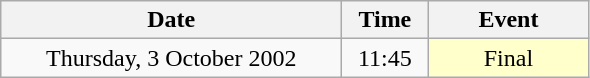<table class = "wikitable" style="text-align:center;">
<tr>
<th width=220>Date</th>
<th width=50>Time</th>
<th width=100>Event</th>
</tr>
<tr>
<td>Thursday, 3 October 2002</td>
<td>11:45</td>
<td bgcolor=ffffcc>Final</td>
</tr>
</table>
